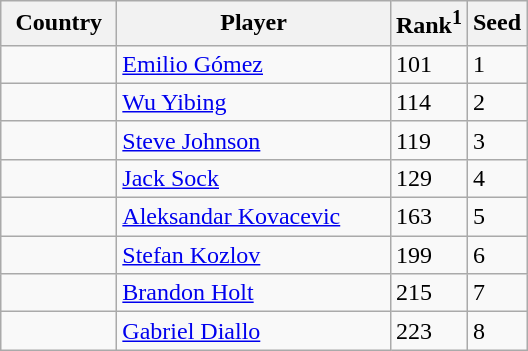<table class="sortable wikitable">
<tr>
<th width="70">Country</th>
<th width="175">Player</th>
<th>Rank<sup>1</sup></th>
<th>Seed</th>
</tr>
<tr>
<td></td>
<td><a href='#'>Emilio Gómez</a></td>
<td>101</td>
<td>1</td>
</tr>
<tr>
<td></td>
<td><a href='#'>Wu Yibing</a></td>
<td>114</td>
<td>2</td>
</tr>
<tr>
<td></td>
<td><a href='#'>Steve Johnson</a></td>
<td>119</td>
<td>3</td>
</tr>
<tr>
<td></td>
<td><a href='#'>Jack Sock</a></td>
<td>129</td>
<td>4</td>
</tr>
<tr>
<td></td>
<td><a href='#'>Aleksandar Kovacevic</a></td>
<td>163</td>
<td>5</td>
</tr>
<tr>
<td></td>
<td><a href='#'>Stefan Kozlov</a></td>
<td>199</td>
<td>6</td>
</tr>
<tr>
<td></td>
<td><a href='#'>Brandon Holt</a></td>
<td>215</td>
<td>7</td>
</tr>
<tr>
<td></td>
<td><a href='#'>Gabriel Diallo</a></td>
<td>223</td>
<td>8</td>
</tr>
</table>
